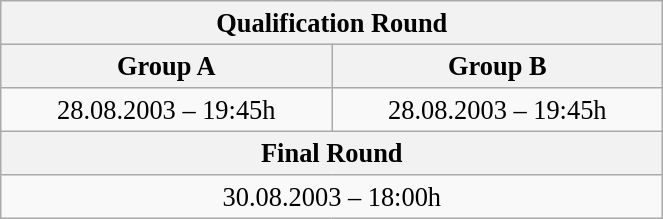<table class="wikitable" style=" text-align:center; font-size:110%;" width="35%">
<tr>
<th colspan="2">Qualification Round</th>
</tr>
<tr>
<th>Group A</th>
<th>Group B</th>
</tr>
<tr>
<td>28.08.2003 – 19:45h</td>
<td>28.08.2003 – 19:45h</td>
</tr>
<tr>
<th colspan="2">Final Round</th>
</tr>
<tr>
<td colspan="2">30.08.2003 – 18:00h</td>
</tr>
</table>
